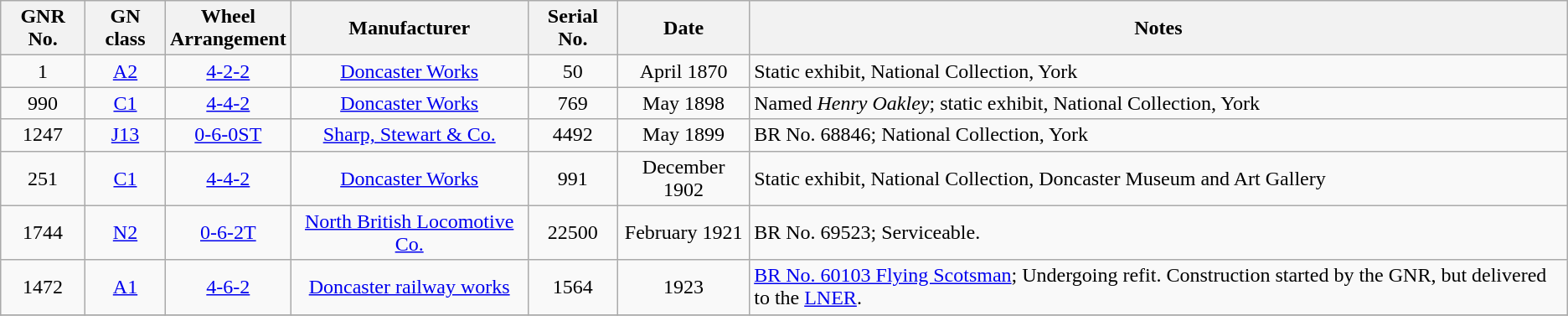<table class=wikitable style=text-align:center>
<tr>
<th>GNR No.</th>
<th>GN class</th>
<th>Wheel<br>Arrangement</th>
<th>Manufacturer</th>
<th>Serial No.</th>
<th>Date</th>
<th>Notes</th>
</tr>
<tr>
<td>1</td>
<td><a href='#'>A2</a></td>
<td><a href='#'>4-2-2</a></td>
<td><a href='#'>Doncaster Works</a></td>
<td>50</td>
<td>April 1870</td>
<td align=left>Static exhibit, National Collection, York</td>
</tr>
<tr>
<td>990</td>
<td><a href='#'>C1</a></td>
<td><a href='#'>4-4-2</a></td>
<td><a href='#'>Doncaster Works</a></td>
<td>769</td>
<td>May 1898</td>
<td align=left>Named <em>Henry Oakley</em>; static exhibit, National Collection, York</td>
</tr>
<tr>
<td>1247</td>
<td><a href='#'>J13</a></td>
<td><a href='#'>0-6-0ST</a></td>
<td><a href='#'>Sharp, Stewart & Co.</a></td>
<td>4492</td>
<td>May 1899</td>
<td align=left>BR No. 68846; National Collection, York</td>
</tr>
<tr>
<td>251</td>
<td><a href='#'>C1</a></td>
<td><a href='#'>4-4-2</a></td>
<td><a href='#'>Doncaster Works</a></td>
<td>991</td>
<td>December 1902</td>
<td align=left>Static exhibit, National Collection, Doncaster Museum and Art Gallery</td>
</tr>
<tr>
<td>1744</td>
<td><a href='#'>N2</a></td>
<td><a href='#'>0-6-2T</a></td>
<td><a href='#'>North British Locomotive Co.</a></td>
<td>22500</td>
<td>February 1921</td>
<td align=left>BR No. 69523;  Serviceable.</td>
</tr>
<tr>
<td>1472</td>
<td><a href='#'>A1</a></td>
<td><a href='#'>4-6-2</a></td>
<td><a href='#'>Doncaster railway works</a></td>
<td>1564</td>
<td>1923</td>
<td align=left><a href='#'>BR No. 60103 Flying Scotsman</a>;  Undergoing refit. Construction started by the GNR, but delivered to the <a href='#'>LNER</a>.</td>
</tr>
<tr>
</tr>
</table>
